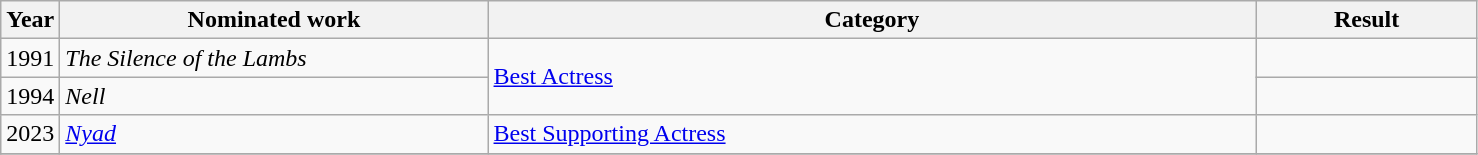<table class=wikitable>
<tr>
<th width=4%>Year</th>
<th width=29%>Nominated work</th>
<th width=52%>Category</th>
<th width=15%>Result</th>
</tr>
<tr>
<td align=center>1991</td>
<td><em>The Silence of the Lambs</em></td>
<td rowspan=2><a href='#'>Best Actress</a></td>
<td></td>
</tr>
<tr>
<td align=center>1994</td>
<td><em>Nell</em></td>
<td></td>
</tr>
<tr>
<td align=center>2023</td>
<td><em><a href='#'>Nyad</a></em></td>
<td><a href='#'>Best Supporting Actress</a></td>
<td></td>
</tr>
<tr>
</tr>
</table>
